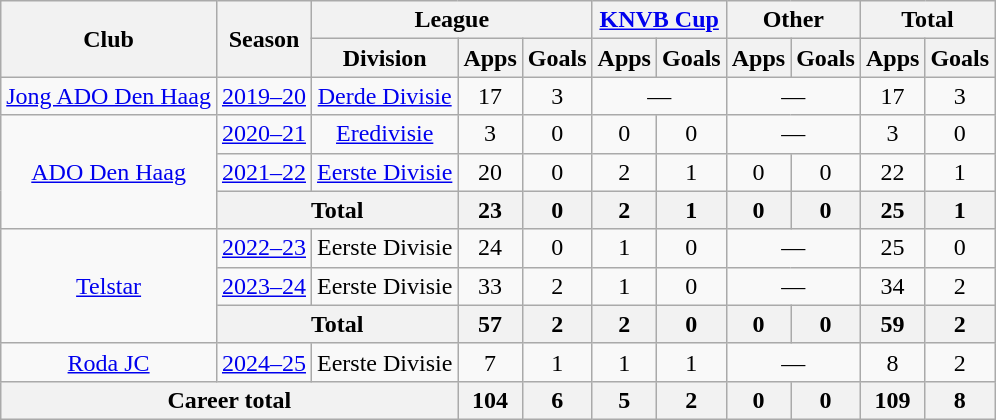<table class="wikitable" style="text-align:center">
<tr>
<th rowspan="2">Club</th>
<th rowspan="2">Season</th>
<th colspan="3">League</th>
<th colspan="2"><a href='#'>KNVB Cup</a></th>
<th colspan="2">Other</th>
<th colspan="2">Total</th>
</tr>
<tr>
<th>Division</th>
<th>Apps</th>
<th>Goals</th>
<th>Apps</th>
<th>Goals</th>
<th>Apps</th>
<th>Goals</th>
<th>Apps</th>
<th>Goals</th>
</tr>
<tr>
<td><a href='#'>Jong ADO Den Haag</a></td>
<td><a href='#'>2019–20</a></td>
<td><a href='#'>Derde Divisie</a></td>
<td>17</td>
<td>3</td>
<td colspan="2">—</td>
<td colspan="2">—</td>
<td>17</td>
<td>3</td>
</tr>
<tr>
<td rowspan="3"><a href='#'>ADO Den Haag</a></td>
<td><a href='#'>2020–21</a></td>
<td><a href='#'>Eredivisie</a></td>
<td>3</td>
<td>0</td>
<td>0</td>
<td>0</td>
<td colspan="2">—</td>
<td>3</td>
<td>0</td>
</tr>
<tr>
<td><a href='#'>2021–22</a></td>
<td><a href='#'>Eerste Divisie</a></td>
<td>20</td>
<td>0</td>
<td>2</td>
<td>1</td>
<td>0</td>
<td>0</td>
<td>22</td>
<td>1</td>
</tr>
<tr>
<th colspan="2">Total</th>
<th>23</th>
<th>0</th>
<th>2</th>
<th>1</th>
<th>0</th>
<th>0</th>
<th>25</th>
<th>1</th>
</tr>
<tr>
<td rowspan="3"><a href='#'>Telstar</a></td>
<td><a href='#'>2022–23</a></td>
<td>Eerste Divisie</td>
<td>24</td>
<td>0</td>
<td>1</td>
<td>0</td>
<td colspan="2">—</td>
<td>25</td>
<td>0</td>
</tr>
<tr>
<td><a href='#'>2023–24</a></td>
<td>Eerste Divisie</td>
<td>33</td>
<td>2</td>
<td>1</td>
<td>0</td>
<td colspan="2">—</td>
<td>34</td>
<td>2</td>
</tr>
<tr>
<th colspan="2">Total</th>
<th>57</th>
<th>2</th>
<th>2</th>
<th>0</th>
<th>0</th>
<th>0</th>
<th>59</th>
<th>2</th>
</tr>
<tr>
<td rowspan="1"><a href='#'>Roda JC</a></td>
<td><a href='#'>2024–25</a></td>
<td>Eerste Divisie</td>
<td>7</td>
<td>1</td>
<td>1</td>
<td>1</td>
<td colspan="2">—</td>
<td>8</td>
<td>2</td>
</tr>
<tr>
<th colspan="3">Career total</th>
<th>104</th>
<th>6</th>
<th>5</th>
<th>2</th>
<th>0</th>
<th>0</th>
<th>109</th>
<th>8</th>
</tr>
</table>
